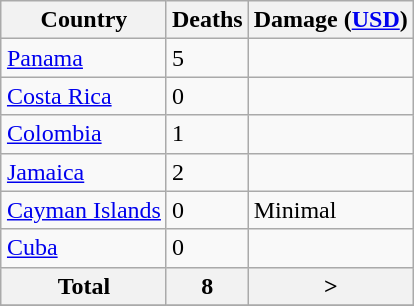<table class="wikitable" style="float: right; margin:0 1em 0.5em 1em;">
<tr>
<th>Country</th>
<th>Deaths</th>
<th>Damage (<a href='#'>USD</a>)</th>
</tr>
<tr>
<td><a href='#'>Panama</a></td>
<td>5</td>
<td></td>
</tr>
<tr>
<td><a href='#'>Costa Rica</a></td>
<td>0</td>
<td></td>
</tr>
<tr>
<td><a href='#'>Colombia</a></td>
<td>1</td>
<td></td>
</tr>
<tr>
<td><a href='#'>Jamaica</a></td>
<td>2</td>
<td></td>
</tr>
<tr>
<td><a href='#'>Cayman Islands</a></td>
<td>0</td>
<td>Minimal</td>
</tr>
<tr>
<td><a href='#'>Cuba</a></td>
<td>0</td>
<td></td>
</tr>
<tr>
<th>Total</th>
<th>8</th>
<th>></th>
</tr>
<tr>
</tr>
</table>
